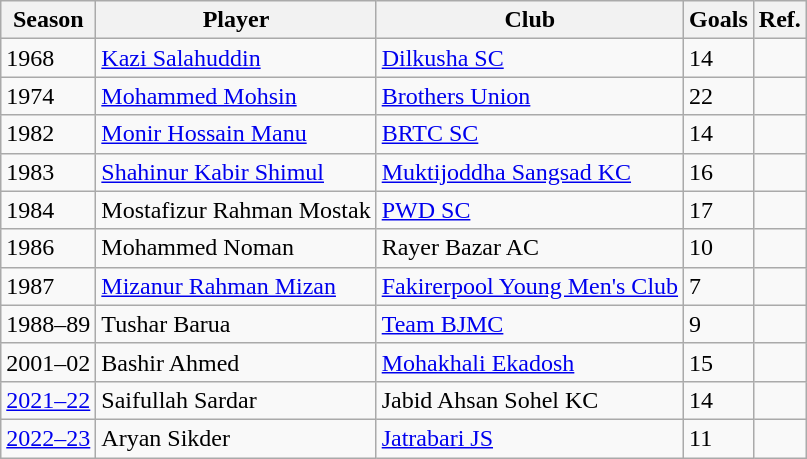<table class="wikitable">
<tr>
<th>Season</th>
<th>Player</th>
<th>Club</th>
<th>Goals</th>
<th>Ref.</th>
</tr>
<tr>
<td>1968</td>
<td><a href='#'>Kazi Salahuddin</a></td>
<td><a href='#'>Dilkusha SC</a></td>
<td>14</td>
<td></td>
</tr>
<tr>
<td>1974</td>
<td><a href='#'>Mohammed Mohsin</a></td>
<td><a href='#'>Brothers Union</a></td>
<td>22</td>
<td></td>
</tr>
<tr>
<td>1982</td>
<td><a href='#'>Monir Hossain Manu</a></td>
<td><a href='#'>BRTC SC</a></td>
<td>14</td>
<td></td>
</tr>
<tr>
<td>1983</td>
<td><a href='#'>Shahinur Kabir Shimul</a></td>
<td><a href='#'>Muktijoddha Sangsad KC</a></td>
<td>16</td>
<td></td>
</tr>
<tr>
<td>1984</td>
<td>Mostafizur Rahman Mostak</td>
<td><a href='#'>PWD SC</a></td>
<td>17</td>
<td></td>
</tr>
<tr>
<td>1986</td>
<td>Mohammed Noman</td>
<td>Rayer Bazar AC</td>
<td>10</td>
<td></td>
</tr>
<tr>
<td>1987</td>
<td><a href='#'>Mizanur Rahman Mizan</a></td>
<td><a href='#'>Fakirerpool Young Men's Club</a></td>
<td>7</td>
<td></td>
</tr>
<tr>
<td>1988–89</td>
<td>Tushar Barua</td>
<td><a href='#'>Team BJMC</a></td>
<td>9</td>
<td></td>
</tr>
<tr>
<td>2001–02</td>
<td>Bashir Ahmed</td>
<td><a href='#'>Mohakhali Ekadosh</a></td>
<td>15</td>
<td></td>
</tr>
<tr>
<td><a href='#'>2021–22</a></td>
<td>Saifullah Sardar</td>
<td>Jabid Ahsan Sohel KC</td>
<td>14</td>
<td></td>
</tr>
<tr>
<td><a href='#'>2022–23</a></td>
<td>Aryan Sikder</td>
<td><a href='#'>Jatrabari JS</a></td>
<td>11</td>
<td></td>
</tr>
</table>
